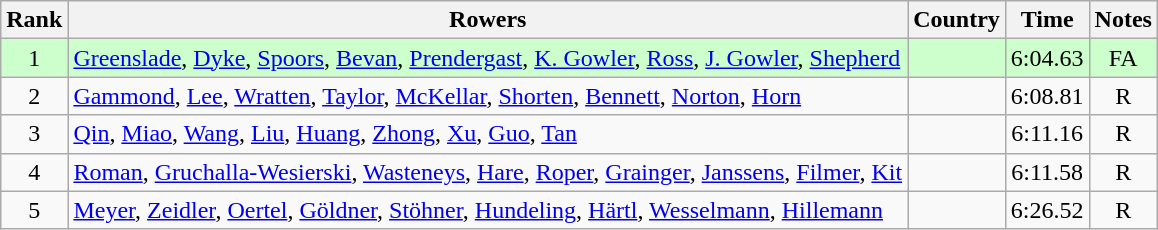<table class="wikitable" style="text-align:center">
<tr>
<th>Rank</th>
<th>Rowers</th>
<th>Country</th>
<th>Time</th>
<th>Notes</th>
</tr>
<tr bgcolor=ccffcc>
<td>1</td>
<td align="left"><a href='#'>Greenslade</a>, <a href='#'>Dyke</a>, <a href='#'>Spoors</a>, <a href='#'>Bevan</a>, <a href='#'>Prendergast</a>, <a href='#'>K. Gowler</a>, <a href='#'>Ross</a>, <a href='#'>J. Gowler</a>, <a href='#'>Shepherd</a></td>
<td align="left"></td>
<td>6:04.63</td>
<td>FA</td>
</tr>
<tr>
<td>2</td>
<td align="left"><a href='#'>Gammond</a>, <a href='#'>Lee</a>, <a href='#'>Wratten</a>, <a href='#'>Taylor</a>, <a href='#'>McKellar</a>, <a href='#'>Shorten</a>, <a href='#'>Bennett</a>, <a href='#'>Norton</a>, <a href='#'>Horn</a></td>
<td align="left"></td>
<td>6:08.81</td>
<td>R</td>
</tr>
<tr>
<td>3</td>
<td align="left"><a href='#'>Qin</a>, <a href='#'>Miao</a>, <a href='#'>Wang</a>, <a href='#'>Liu</a>, <a href='#'>Huang</a>, <a href='#'>Zhong</a>, <a href='#'>Xu</a>, <a href='#'>Guo</a>, <a href='#'>Tan</a></td>
<td align="left"></td>
<td>6:11.16</td>
<td>R</td>
</tr>
<tr>
<td>4</td>
<td align="left"><a href='#'>Roman</a>, <a href='#'>Gruchalla-Wesierski</a>, <a href='#'>Wasteneys</a>, <a href='#'>Hare</a>, <a href='#'>Roper</a>, <a href='#'>Grainger</a>, <a href='#'>Janssens</a>, <a href='#'>Filmer</a>, <a href='#'>Kit</a></td>
<td align="left"></td>
<td>6:11.58</td>
<td>R</td>
</tr>
<tr>
<td>5</td>
<td align="left"><a href='#'>Meyer</a>, <a href='#'>Zeidler</a>, <a href='#'>Oertel</a>, <a href='#'>Göldner</a>, <a href='#'>Stöhner</a>, <a href='#'>Hundeling</a>, <a href='#'>Härtl</a>, <a href='#'>Wesselmann</a>, <a href='#'>Hillemann</a></td>
<td align="left"></td>
<td>6:26.52</td>
<td>R</td>
</tr>
</table>
